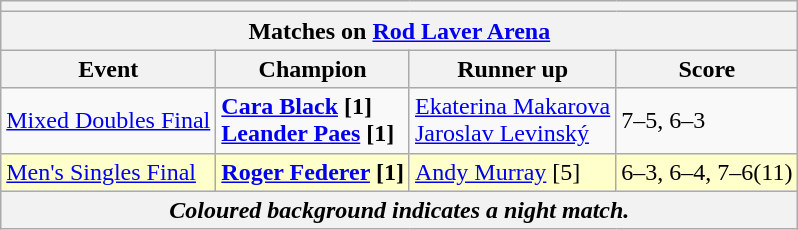<table class="wikitable collapsible uncollapsed">
<tr>
<th colspan=4></th>
</tr>
<tr>
<th colspan=4><strong>Matches on <a href='#'>Rod Laver Arena</a></strong></th>
</tr>
<tr>
<th>Event</th>
<th>Champion</th>
<th>Runner up</th>
<th>Score</th>
</tr>
<tr align=left>
<td><a href='#'>Mixed Doubles Final</a></td>
<td><strong> <a href='#'>Cara Black</a> [1] <br>  <a href='#'>Leander Paes</a> [1]</strong></td>
<td> <a href='#'>Ekaterina Makarova</a> <br>  <a href='#'>Jaroslav Levinský</a></td>
<td>7–5, 6–3</td>
</tr>
<tr style="text-align:left; background:#ffc;">
<td><a href='#'>Men's Singles Final</a></td>
<td><strong> <a href='#'>Roger Federer</a> [1]</strong></td>
<td> <a href='#'>Andy Murray</a> [5]</td>
<td>6–3, 6–4, 7–6(11)</td>
</tr>
<tr>
<th colspan=4><em>Coloured background indicates a night match.</em></th>
</tr>
</table>
